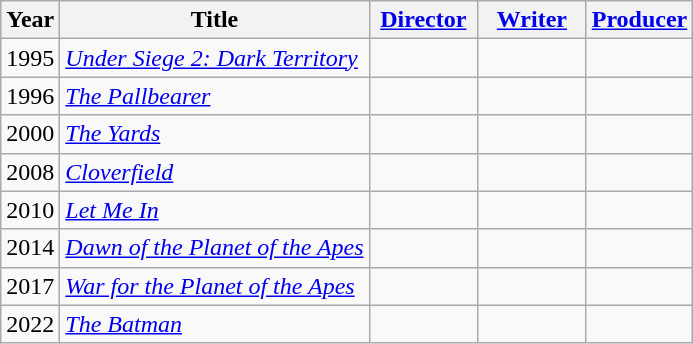<table class="wikitable">
<tr>
<th>Year</th>
<th>Title</th>
<th width="65"><a href='#'>Director</a></th>
<th width="65"><a href='#'>Writer</a></th>
<th><a href='#'>Producer</a></th>
</tr>
<tr>
<td>1995</td>
<td><em><a href='#'>Under Siege 2: Dark Territory</a></em></td>
<td></td>
<td></td>
<td></td>
</tr>
<tr>
<td>1996</td>
<td><em><a href='#'>The Pallbearer</a></em></td>
<td></td>
<td></td>
<td></td>
</tr>
<tr>
<td>2000</td>
<td><em><a href='#'>The Yards</a></em></td>
<td></td>
<td></td>
<td></td>
</tr>
<tr>
<td>2008</td>
<td><em><a href='#'>Cloverfield</a></em></td>
<td></td>
<td></td>
<td></td>
</tr>
<tr>
<td>2010</td>
<td><em><a href='#'>Let Me In</a></em></td>
<td></td>
<td></td>
<td></td>
</tr>
<tr>
<td>2014</td>
<td><em><a href='#'>Dawn of the Planet of the Apes</a></em></td>
<td></td>
<td></td>
<td></td>
</tr>
<tr>
<td>2017</td>
<td><em><a href='#'>War for the Planet of the Apes</a></em></td>
<td></td>
<td></td>
<td></td>
</tr>
<tr>
<td>2022</td>
<td><em><a href='#'>The Batman</a></em></td>
<td></td>
<td></td>
<td><br></td>
</tr>
</table>
